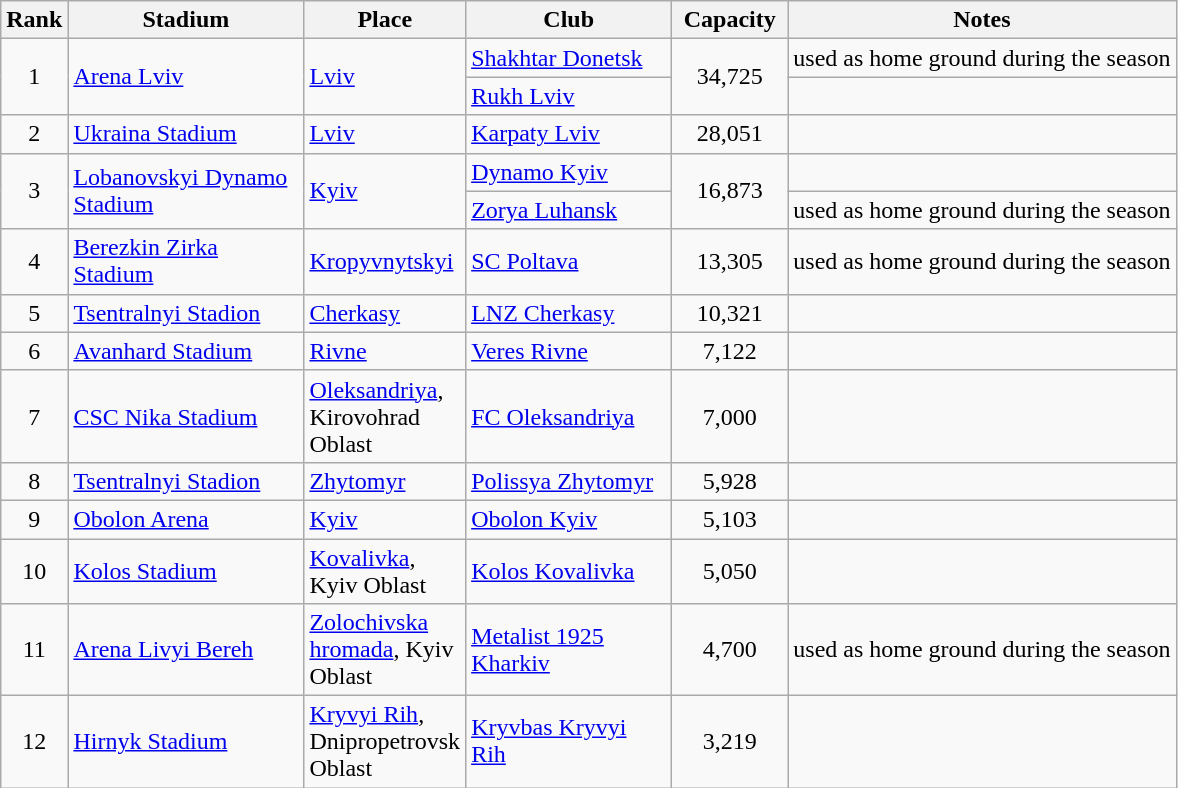<table class="wikitable sortable" style="text-align:left;">
<tr>
<th width=18>Rank</th>
<th width=150>Stadium</th>
<th width=100>Place</th>
<th width=130>Club</th>
<th width=70>Capacity</th>
<th class="unsortable">Notes</th>
</tr>
<tr>
<td align=center rowspan=2>1</td>
<td align=left rowspan=2><a href='#'>Arena Lviv</a></td>
<td rowspan=2><a href='#'>Lviv</a></td>
<td><a href='#'>Shakhtar Donetsk</a></td>
<td align=center rowspan=2>34,725</td>
<td>used as home ground during the season</td>
</tr>
<tr>
<td><a href='#'>Rukh Lviv</a></td>
<td></td>
</tr>
<tr>
<td align=center rowspan=1>2</td>
<td align=left rowspan=1><a href='#'>Ukraina Stadium</a></td>
<td rowspan=1><a href='#'>Lviv</a></td>
<td><a href='#'>Karpaty Lviv</a></td>
<td align=center rowspan=1>28,051</td>
<td></td>
</tr>
<tr>
<td align=center rowspan=2>3</td>
<td rowspan=2><a href='#'>Lobanovskyi Dynamo Stadium</a></td>
<td rowspan=2><a href='#'>Kyiv</a></td>
<td><a href='#'>Dynamo Kyiv</a></td>
<td align=center rowspan=2>16,873</td>
</tr>
<tr>
<td><a href='#'>Zorya Luhansk</a></td>
<td>used as home ground during the season</td>
</tr>
<tr>
<td align=center>4</td>
<td align=left><a href='#'>Berezkin Zirka Stadium</a></td>
<td><a href='#'>Kropyvnytskyi</a></td>
<td><a href='#'>SC Poltava</a></td>
<td align=center>13,305</td>
<td>used as home ground during the season</td>
</tr>
<tr>
<td align=center>5</td>
<td align=left><a href='#'>Tsentralnyi Stadion</a></td>
<td><a href='#'>Cherkasy</a></td>
<td><a href='#'>LNZ Cherkasy</a></td>
<td align=center>10,321</td>
<td></td>
</tr>
<tr>
<td align=center rowspan=1>6</td>
<td align=left rowspan=1><a href='#'>Avanhard Stadium</a></td>
<td rowspan=1><a href='#'>Rivne</a></td>
<td><a href='#'>Veres Rivne</a></td>
<td align=center rowspan=1>7,122</td>
<td></td>
</tr>
<tr>
<td align=center rowspan=1>7</td>
<td align=left rowspan=1><a href='#'>CSC Nika Stadium</a></td>
<td rowspan=1><a href='#'>Oleksandriya</a>, Kirovohrad Oblast</td>
<td><a href='#'>FC Oleksandriya</a></td>
<td align=center rowspan=1>7,000</td>
<td></td>
</tr>
<tr>
<td align=center rowspan=1>8</td>
<td rowspan=1><a href='#'>Tsentralnyi Stadion</a></td>
<td rowspan=1><a href='#'>Zhytomyr</a></td>
<td><a href='#'>Polissya Zhytomyr</a></td>
<td align=center rowspan=1>5,928</td>
<td></td>
</tr>
<tr>
<td align=center rowspan=1>9</td>
<td align=left  rowspan=1><a href='#'>Obolon Arena</a></td>
<td rowspan=1><a href='#'>Kyiv</a></td>
<td><a href='#'>Obolon Kyiv</a></td>
<td align=center rowspan=1>5,103</td>
</tr>
<tr>
<td align=center rowspan=1>10</td>
<td rowspan=1><a href='#'>Kolos Stadium</a></td>
<td rowspan=1><a href='#'>Kovalivka</a>, Kyiv Oblast</td>
<td><a href='#'>Kolos Kovalivka</a></td>
<td align=center rowspan=1>5,050</td>
<td></td>
</tr>
<tr>
<td align=center rowspan=1>11</td>
<td rowspan=1><a href='#'>Arena Livyi Bereh</a></td>
<td rowspan=1><a href='#'>Zolochivska hromada</a>, Kyiv Oblast</td>
<td><a href='#'>Metalist 1925 Kharkiv</a></td>
<td align=center rowspan=1>4,700</td>
<td>used as home ground during the season</td>
</tr>
<tr>
<td align=center rowspan=1>12</td>
<td rowspan=1><a href='#'>Hirnyk Stadium</a></td>
<td rowspan=1><a href='#'>Kryvyi Rih</a>, Dnipropetrovsk Oblast</td>
<td><a href='#'>Kryvbas Kryvyi Rih</a></td>
<td align=center rowspan=1>3,219</td>
<td></td>
</tr>
</table>
